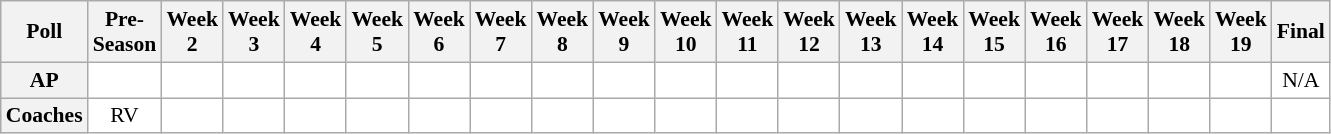<table class="wikitable" style="white-space:nowrap;font-size:90%">
<tr>
<th>Poll</th>
<th>Pre-<br>Season</th>
<th>Week<br>2</th>
<th>Week<br>3</th>
<th>Week<br>4</th>
<th>Week<br>5</th>
<th>Week<br>6</th>
<th>Week<br>7</th>
<th>Week<br>8</th>
<th>Week<br>9</th>
<th>Week<br>10</th>
<th>Week<br>11</th>
<th>Week<br>12</th>
<th>Week<br>13</th>
<th>Week<br>14</th>
<th>Week<br>15</th>
<th>Week<br>16</th>
<th>Week<br>17</th>
<th>Week<br>18</th>
<th>Week<br>19</th>
<th>Final</th>
</tr>
<tr style="text-align:center;">
<th>AP</th>
<td style="background:#FFF;"></td>
<td style="background:#FFF;"></td>
<td style="background:#FFF;"></td>
<td style="background:#FFF;"></td>
<td style="background:#FFF;"></td>
<td style="background:#FFF;"></td>
<td style="background:#FFF;"></td>
<td style="background:#FFF;"></td>
<td style="background:#FFF;"></td>
<td style="background:#FFF;"></td>
<td style="background:#FFF;"></td>
<td style="background:#FFF;"></td>
<td style="background:#FFF;"></td>
<td style="background:#FFF;"></td>
<td style="background:#FFF;"></td>
<td style="background:#FFF;"></td>
<td style="background:#FFF;"></td>
<td style="background:#FFF;"></td>
<td style="background:#FFF;"></td>
<td style="background:#FFF;">N/A</td>
</tr>
<tr style="text-align:center;">
<th>Coaches</th>
<td style="background:#FFF;">RV</td>
<td style="background:#FFF;"></td>
<td style="background:#FFF;"></td>
<td style="background:#FFF;"></td>
<td style="background:#FFF;"></td>
<td style="background:#FFF;"></td>
<td style="background:#FFF;"></td>
<td style="background:#FFF;"></td>
<td style="background:#FFF;"></td>
<td style="background:#FFF;"></td>
<td style="background:#FFF;"></td>
<td style="background:#FFF;"></td>
<td style="background:#FFF;"></td>
<td style="background:#FFF;"></td>
<td style="background:#FFF;"></td>
<td style="background:#FFF;"></td>
<td style="background:#FFF;"></td>
<td style="background:#FFF;"></td>
<td style="background:#FFF;"></td>
<td style="background:#FFF;"></td>
</tr>
</table>
